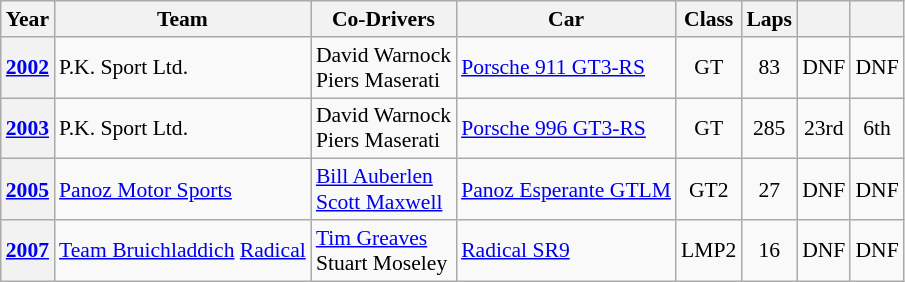<table class="wikitable" style="text-align:center; font-size:90%">
<tr>
<th>Year</th>
<th>Team</th>
<th>Co-Drivers</th>
<th>Car</th>
<th>Class</th>
<th>Laps</th>
<th></th>
<th></th>
</tr>
<tr>
<th><a href='#'>2002</a></th>
<td align="left"> P.K. Sport Ltd.</td>
<td align="left"> David Warnock<br> Piers Maserati</td>
<td align="left"><a href='#'>Porsche 911 GT3-RS</a></td>
<td>GT</td>
<td>83</td>
<td>DNF</td>
<td>DNF</td>
</tr>
<tr>
<th><a href='#'>2003</a></th>
<td align="left"> P.K. Sport Ltd.</td>
<td align="left"> David Warnock<br> Piers Maserati</td>
<td align="left"><a href='#'>Porsche 996 GT3-RS</a></td>
<td>GT</td>
<td>285</td>
<td>23rd</td>
<td>6th</td>
</tr>
<tr>
<th><a href='#'>2005</a></th>
<td align="left"> <a href='#'>Panoz Motor Sports</a></td>
<td align="left"> <a href='#'>Bill Auberlen</a><br> <a href='#'>Scott Maxwell</a></td>
<td align="left"><a href='#'>Panoz Esperante GTLM</a></td>
<td>GT2</td>
<td>27</td>
<td>DNF</td>
<td>DNF</td>
</tr>
<tr>
<th><a href='#'>2007</a></th>
<td align="left"> <a href='#'>Team Bruichladdich</a> <a href='#'>Radical</a></td>
<td align="left"> <a href='#'>Tim Greaves</a><br> Stuart Moseley</td>
<td align="left"><a href='#'>Radical SR9</a></td>
<td>LMP2</td>
<td>16</td>
<td>DNF</td>
<td>DNF</td>
</tr>
</table>
